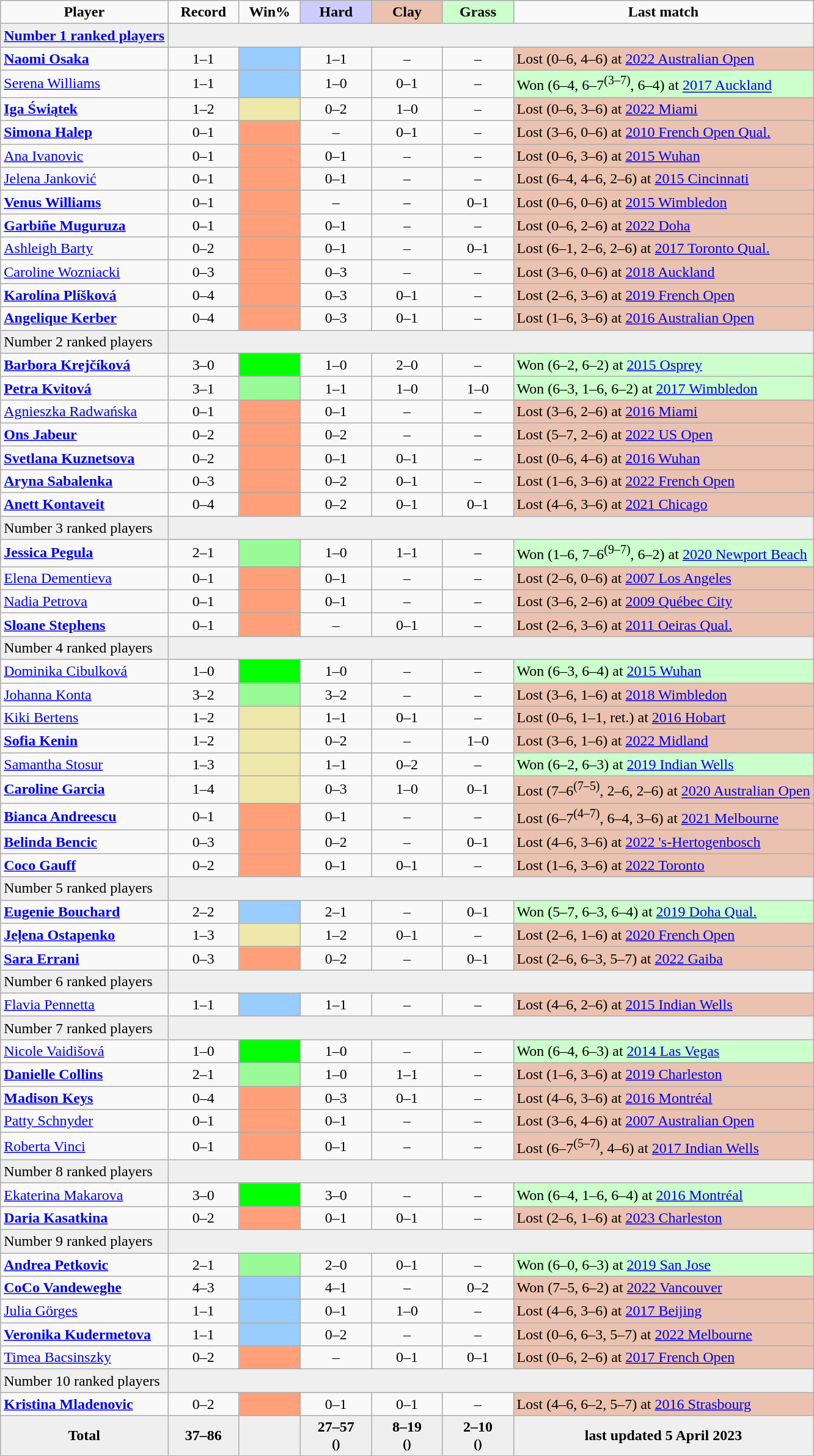<table class="sortable wikitable" style=text-align:center>
<tr>
<td><strong>Player</strong></td>
<td width=70><strong>Record</strong></td>
<td width=60><strong>Win%</strong></td>
<td width=70 bgcolor=CCCCFF><strong>Hard</strong></td>
<td width=70 bgcolor=EBC2AF><strong>Clay</strong></td>
<td width=70 bgcolor=CCFFCC><strong>Grass</strong></td>
<td><strong>Last match</strong></td>
</tr>
<tr bgcolor=efefef>
<td align=left><a href='#'><strong>Number 1 ranked players</strong></a></td>
<td colspan=6></td>
</tr>
<tr>
<td align=left><strong> <a href='#'>Naomi Osaka</a></strong></td>
<td>1–1</td>
<td bgcolor=#9cf></td>
<td>1–1</td>
<td>–</td>
<td>–</td>
<td bgcolor=ebc2af align=left>Lost (0–6, 4–6) at <a href='#'>2022 Australian Open</a></td>
</tr>
<tr>
<td align=left> <a href='#'>Serena Williams</a></td>
<td>1–1</td>
<td bgcolor=99ccff></td>
<td>1–0</td>
<td>0–1</td>
<td>–</td>
<td bgcolor=ccffcc align=left>Won (6–4, 6–7<sup>(3–7)</sup>, 6–4) at <a href='#'>2017 Auckland</a></td>
</tr>
<tr>
<td align=left><strong> <a href='#'>Iga Świątek</a></strong></td>
<td>1–2</td>
<td bgcolor=eee8AA></td>
<td>0–2</td>
<td>1–0</td>
<td>–</td>
<td bgcolor=ebc2af align=left>Lost (0–6, 3–6) at <a href='#'>2022 Miami</a></td>
</tr>
<tr>
<td align="left"><strong> <a href='#'>Simona Halep</a></strong></td>
<td>0–1</td>
<td bgcolor="FFA07A"></td>
<td>–</td>
<td>0–1</td>
<td>–</td>
<td bgcolor="ebc2af" align="left">Lost (3–6, 0–6) at <a href='#'>2010 French Open Qual.</a></td>
</tr>
<tr>
<td align="left"> <a href='#'>Ana Ivanovic</a></td>
<td>0–1</td>
<td bgcolor="FFA07A"></td>
<td>0–1</td>
<td>–</td>
<td>–</td>
<td bgcolor="ebc2af" align="left">Lost (0–6, 3–6) at <a href='#'>2015 Wuhan</a></td>
</tr>
<tr>
<td align="left"> <a href='#'>Jelena Janković</a></td>
<td>0–1</td>
<td bgcolor="FFA07A"></td>
<td>0–1</td>
<td>–</td>
<td>–</td>
<td bgcolor="ebc2af" align="left">Lost (6–4, 4–6, 2–6) at <a href='#'>2015 Cincinnati</a></td>
</tr>
<tr>
<td align="left"><strong> <a href='#'>Venus Williams</a></strong></td>
<td>0–1</td>
<td bgcolor="FFA07A"></td>
<td>–</td>
<td>–</td>
<td>0–1</td>
<td bgcolor="ebc2af" align="left">Lost (0–6, 0–6) at <a href='#'>2015 Wimbledon</a></td>
</tr>
<tr>
<td align=left><strong> <a href='#'>Garbiñe Muguruza</a></strong></td>
<td>0–1</td>
<td bgcolor=ffa07a></td>
<td>0–1</td>
<td>–</td>
<td>–</td>
<td bgcolor="ebc2af" align="left">Lost (0–6, 2–6) at <a href='#'>2022 Doha</a></td>
</tr>
<tr>
<td align="left"> <a href='#'>Ashleigh Barty</a></td>
<td>0–2</td>
<td bgcolor="FFA07A"></td>
<td>0–1</td>
<td>–</td>
<td>0–1</td>
<td bgcolor="ebc2af" align="left">Lost (6–1, 2–6, 2–6) at <a href='#'>2017 Toronto Qual.</a></td>
</tr>
<tr>
<td align="left"> <a href='#'>Caroline Wozniacki</a></td>
<td>0–3</td>
<td bgcolor="FFA07A"></td>
<td>0–3</td>
<td>–</td>
<td>–</td>
<td bgcolor="ebc2af" align="left">Lost (3–6, 0–6) at <a href='#'>2018 Auckland</a></td>
</tr>
<tr>
<td align="left"><strong> <a href='#'>Karolína Plíšková</a></strong></td>
<td>0–4</td>
<td bgcolor="FFA07A"></td>
<td>0–3</td>
<td>0–1</td>
<td>–</td>
<td bgcolor="ebc2af" align="left">Lost (2–6, 3–6) at <a href='#'>2019 French Open</a></td>
</tr>
<tr>
<td align="left"><strong> <a href='#'>Angelique Kerber</a></strong></td>
<td>0–4</td>
<td bgcolor="FFA07A"></td>
<td>0–3</td>
<td>0–1</td>
<td>–</td>
<td bgcolor="ebc2af" align="left">Lost (1–6, 3–6) at <a href='#'>2016 Australian Open</a></td>
</tr>
<tr bgcolor="efefef">
<td align="left">Number 2 ranked players</td>
<td colspan="6"></td>
</tr>
<tr>
<td align="left"><strong> <a href='#'>Barbora Krejčíková</a></strong></td>
<td>3–0</td>
<td bgcolor="lime"></td>
<td>1–0</td>
<td>2–0</td>
<td>–</td>
<td bgcolor="ccffcc" align="left">Won (6–2, 6–2) at <a href='#'>2015 Osprey</a></td>
</tr>
<tr>
<td align="left"><strong> <a href='#'>Petra Kvitová</a></strong></td>
<td>3–1</td>
<td bgcolor="#98fb98"></td>
<td>1–1</td>
<td>1–0</td>
<td>1–0</td>
<td bgcolor="ccffcc" align="left">Won (6–3, 1–6, 6–2) at <a href='#'>2017 Wimbledon</a></td>
</tr>
<tr>
<td align="left"> <a href='#'>Agnieszka Radwańska</a></td>
<td>0–1</td>
<td bgcolor="FFA07A"></td>
<td>0–1</td>
<td>–</td>
<td>–</td>
<td bgcolor="ebc2af" align="left">Lost (3–6, 2–6) at <a href='#'>2016 Miami</a></td>
</tr>
<tr>
<td align="left"><strong> <a href='#'>Ons Jabeur</a></strong></td>
<td>0–2</td>
<td bgcolor="FFA07A"></td>
<td>0–2</td>
<td>–</td>
<td>–</td>
<td bgcolor="ebc2af" align="left">Lost (5–7, 2–6) at <a href='#'>2022 US Open</a></td>
</tr>
<tr>
<td align="left"><strong> <a href='#'>Svetlana Kuznetsova</a></strong></td>
<td>0–2</td>
<td bgcolor="FFA07A"></td>
<td>0–1</td>
<td>0–1</td>
<td>–</td>
<td bgcolor="ebc2af" align="left">Lost (0–6, 4–6) at <a href='#'>2016 Wuhan</a></td>
</tr>
<tr>
<td align="left"><strong> <a href='#'>Aryna Sabalenka</a></strong></td>
<td>0–3</td>
<td bgcolor="FFA07A"></td>
<td>0–2</td>
<td>0–1</td>
<td>–</td>
<td bgcolor="ebc2af" align="left">Lost (1–6, 3–6) at <a href='#'>2022 French Open</a></td>
</tr>
<tr>
<td align="left"><strong> <a href='#'>Anett Kontaveit</a></strong></td>
<td>0–4</td>
<td bgcolor="FFA07A"></td>
<td>0–2</td>
<td>0–1</td>
<td>0–1</td>
<td bgcolor="ebc2af" align="left">Lost (4–6, 3–6) at <a href='#'>2021 Chicago</a></td>
</tr>
<tr bgcolor="efefef">
<td align="left">Number 3 ranked players</td>
<td colspan="6"></td>
</tr>
<tr>
<td align=left><strong> <a href='#'>Jessica Pegula</a></strong></td>
<td>2–1</td>
<td bgcolor=98FB98></td>
<td>1–0</td>
<td>1–1</td>
<td>–</td>
<td bgcolor=#cfc align=left>Won (1–6, 7–6<sup>(9–7)</sup>, 6–2) at <a href='#'>2020 Newport Beach</a></td>
</tr>
<tr>
<td align="left"> <a href='#'>Elena Dementieva</a></td>
<td>0–1</td>
<td bgcolor="FFA07A"></td>
<td>0–1</td>
<td>–</td>
<td>–</td>
<td bgcolor="ebc2af" align="left">Lost (2–6, 0–6) at <a href='#'>2007 Los Angeles</a></td>
</tr>
<tr>
<td align="left"> <a href='#'>Nadia Petrova</a></td>
<td>0–1</td>
<td bgcolor="FFA07A"></td>
<td>0–1</td>
<td>–</td>
<td>–</td>
<td bgcolor="ebc2af" align="left">Lost (3–6, 2–6) at <a href='#'>2009 Québec City</a></td>
</tr>
<tr>
<td align="left"><strong> <a href='#'>Sloane Stephens</a></strong></td>
<td>0–1</td>
<td bgcolor="FFA07A"></td>
<td>–</td>
<td>0–1</td>
<td>–</td>
<td bgcolor="ebc2af" align="left">Lost (2–6, 3–6) at <a href='#'>2011 Oeiras Qual.</a></td>
</tr>
<tr bgcolor="efefef">
<td align="left">Number 4 ranked players</td>
<td colspan="6"></td>
</tr>
<tr>
<td align="left"> <a href='#'>Dominika Cibulková</a></td>
<td>1–0</td>
<td bgcolor="lime"></td>
<td>1–0</td>
<td>–</td>
<td>–</td>
<td bgcolor="ccffcc" align="left">Won (6–3, 6–4) at <a href='#'>2015 Wuhan</a></td>
</tr>
<tr>
<td align="left"> <a href='#'>Johanna Konta</a></td>
<td>3–2</td>
<td bgcolor="#98fb98"></td>
<td>3–2</td>
<td>–</td>
<td>–</td>
<td bgcolor="ebc2af" align="left">Lost (3–6, 1–6) at <a href='#'>2018 Wimbledon</a></td>
</tr>
<tr>
<td align="left"> <a href='#'>Kiki Bertens</a></td>
<td>1–2</td>
<td bgcolor="eee8AA"></td>
<td>1–1</td>
<td>0–1</td>
<td>–</td>
<td bgcolor="ebc2af" align="left">Lost (0–6, 1–1, ret.) at <a href='#'>2016 Hobart</a></td>
</tr>
<tr>
<td align="left"><strong> <a href='#'>Sofia Kenin</a></strong></td>
<td>1–2</td>
<td bgcolor="eee8AA"></td>
<td>0–2</td>
<td>–</td>
<td>1–0</td>
<td bgcolor="ebc2af" align="left">Lost (3–6, 1–6) at <a href='#'>2022 Midland</a></td>
</tr>
<tr>
<td align="left"> <a href='#'>Samantha Stosur</a></td>
<td>1–3</td>
<td bgcolor="eee8AA"></td>
<td>1–1</td>
<td>0–2</td>
<td>–</td>
<td bgcolor="ccffcc" align="left">Won (6–2, 6–3) at <a href='#'>2019 Indian Wells</a></td>
</tr>
<tr>
<td align="left"><strong> <a href='#'>Caroline Garcia</a></strong></td>
<td>1–4</td>
<td bgcolor="eee8AA"></td>
<td>0–3</td>
<td>1–0</td>
<td>0–1</td>
<td bgcolor="ebc2af" align="left">Lost (7–6<sup>(7–5)</sup>, 2–6, 2–6) at <a href='#'>2020 Australian Open</a></td>
</tr>
<tr>
<td align="left"><strong> <a href='#'>Bianca Andreescu</a></strong></td>
<td>0–1</td>
<td bgcolor="FFA07A"></td>
<td>0–1</td>
<td>–</td>
<td>–</td>
<td bgcolor="ebc2af" align="left">Lost (6–7<sup>(4–7)</sup>, 6–4, 3–6) at <a href='#'>2021 Melbourne</a></td>
</tr>
<tr>
<td align="left"><strong> <a href='#'>Belinda Bencic</a></strong></td>
<td>0–3</td>
<td bgcolor="FFA07A"></td>
<td>0–2</td>
<td>–</td>
<td>0–1</td>
<td bgcolor="ebc2af" align="left">Lost (4–6, 3–6) at <a href='#'>2022 's-Hertogenbosch</a></td>
</tr>
<tr>
<td align=left><strong> <a href='#'>Coco Gauff</a></strong></td>
<td>0–2</td>
<td bgcolor=FFA07A></td>
<td>0–1</td>
<td>0–1</td>
<td>–</td>
<td bgcolor=ebc2af align=left>Lost (1–6, 3–6) at <a href='#'>2022 Toronto</a></td>
</tr>
<tr bgcolor="efefef">
<td align="left">Number 5 ranked players</td>
<td colspan="6"></td>
</tr>
<tr>
<td align="left"><strong> <a href='#'>Eugenie Bouchard</a></strong></td>
<td>2–2</td>
<td bgcolor="99ccff"></td>
<td>2–1</td>
<td>–</td>
<td>0–1</td>
<td bgcolor="ccffcc" align="left">Won (5–7, 6–3, 6–4) at <a href='#'>2019 Doha Qual.</a></td>
</tr>
<tr>
<td align="left"><strong> <a href='#'>Jeļena Ostapenko</a></strong></td>
<td>1–3</td>
<td bgcolor="eee8AA"></td>
<td>1–2</td>
<td>0–1</td>
<td>–</td>
<td bgcolor="ebc2af" align="left">Lost (2–6, 1–6) at <a href='#'>2020 French Open</a></td>
</tr>
<tr>
<td align="left"><strong> <a href='#'>Sara Errani</a></strong></td>
<td>0–3</td>
<td bgcolor="FFA07A"></td>
<td>0–2</td>
<td>–</td>
<td>0–1</td>
<td bgcolor="ebc2af" align="left">Lost (2–6, 6–3, 5–7) at <a href='#'>2022 Gaiba</a></td>
</tr>
<tr bgcolor=efefef>
<td align=left>Number 6 ranked players</td>
<td colspan=6></td>
</tr>
<tr>
<td align=left> <a href='#'>Flavia Pennetta</a></td>
<td>1–1</td>
<td bgcolor=99ccff></td>
<td>1–1</td>
<td>–</td>
<td>–</td>
<td bgcolor=ebc2af align=left>Lost (4–6, 2–6) at <a href='#'>2015 Indian Wells</a></td>
</tr>
<tr bgcolor=efefef>
<td align=left>Number 7 ranked players</td>
<td colspan=6></td>
</tr>
<tr>
<td align=left> <a href='#'>Nicole Vaidišová</a></td>
<td>1–0</td>
<td bgcolor=lime></td>
<td>1–0</td>
<td>–</td>
<td>–</td>
<td bgcolor=ccffcc align=left>Won (6–4, 6–3) at <a href='#'>2014 Las Vegas</a></td>
</tr>
<tr>
<td align="left"><strong> <a href='#'>Danielle Collins</a></strong></td>
<td>2–1</td>
<td bgcolor="98FB98"></td>
<td>1–0</td>
<td>1–1</td>
<td>–</td>
<td bgcolor="ebc2af" align="left">Lost (1–6, 3–6) at <a href='#'>2019 Charleston</a></td>
</tr>
<tr>
<td align=left><strong> <a href='#'>Madison Keys</a></strong></td>
<td>0–4</td>
<td bgcolor=FFA07A></td>
<td>0–3</td>
<td>0–1</td>
<td>–</td>
<td bgcolor=ebc2af align=left>Lost (4–6, 3–6) at <a href='#'>2016 Montréal</a></td>
</tr>
<tr>
<td align=left> <a href='#'>Patty Schnyder</a></td>
<td>0–1</td>
<td bgcolor=FFA07A></td>
<td>0–1</td>
<td>–</td>
<td>–</td>
<td bgcolor=ebc2af align=left>Lost (3–6, 4–6) at <a href='#'>2007 Australian Open</a></td>
</tr>
<tr>
<td align=left> <a href='#'>Roberta Vinci</a></td>
<td>0–1</td>
<td bgcolor=FFA07A></td>
<td>0–1</td>
<td>–</td>
<td>–</td>
<td bgcolor=ebc2af align=left>Lost (6–7<sup>(5–7)</sup>, 4–6) at <a href='#'>2017 Indian Wells</a></td>
</tr>
<tr bgcolor=efefef>
<td align=left>Number 8 ranked players</td>
<td colspan=6></td>
</tr>
<tr>
<td align=left> <a href='#'>Ekaterina Makarova</a></td>
<td>3–0</td>
<td bgcolor=lime></td>
<td>3–0</td>
<td>–</td>
<td>–</td>
<td bgcolor=ccffcc align=left>Won (6–4, 1–6, 6–4) at <a href='#'>2016 Montréal</a></td>
</tr>
<tr>
<td align=left><strong> <a href='#'>Daria Kasatkina</a></strong></td>
<td>0–2</td>
<td bgcolor=FFA07A></td>
<td>0–1</td>
<td>0–1</td>
<td>–</td>
<td bgcolor=ebc2af align=left>Lost (2–6, 1–6) at <a href='#'>2023 Charleston</a></td>
</tr>
<tr bgcolor=efefef>
<td align=left>Number 9 ranked players</td>
<td colspan=6></td>
</tr>
<tr>
<td align=left><strong> <a href='#'>Andrea Petkovic</a></strong></td>
<td>2–1</td>
<td bgcolor=#98fb98></td>
<td>2–0</td>
<td>0–1</td>
<td>–</td>
<td bgcolor=ccffcc align=left>Won (6–0, 6–3) at <a href='#'>2019 San Jose</a></td>
</tr>
<tr>
<td align="left"><strong> <a href='#'>CoCo Vandeweghe</a></strong></td>
<td>4–3</td>
<td bgcolor="99ccff"></td>
<td>4–1</td>
<td>–</td>
<td>0–2</td>
<td bgcolor="ebc2af" align="left">Won (7–5, 6–2) at <a href='#'>2022 Vancouver</a></td>
</tr>
<tr>
<td align=left> <a href='#'>Julia Görges</a></td>
<td>1–1</td>
<td bgcolor=99ccff></td>
<td>0–1</td>
<td>1–0</td>
<td>–</td>
<td bgcolor=ebc2af align=left>Lost (4–6, 3–6) at <a href='#'>2017 Beijing</a></td>
</tr>
<tr>
<td align=left><strong> <a href='#'>Veronika Kudermetova</a></strong></td>
<td>1–1</td>
<td bgcolor=99ccff></td>
<td>0–2</td>
<td>–</td>
<td>–</td>
<td bgcolor=ebc2af align=left>Lost (0–6, 6–3, 5–7) at <a href='#'>2022 Melbourne</a></td>
</tr>
<tr>
<td align="left"> <a href='#'>Timea Bacsinszky</a></td>
<td>0–2</td>
<td bgcolor="FFA07A"></td>
<td>–</td>
<td>0–1</td>
<td>0–1</td>
<td bgcolor="ebc2af" align="left">Lost (0–6, 2–6) at <a href='#'>2017 French Open</a></td>
</tr>
<tr bgcolor="efefef">
<td align="left">Number 10 ranked players</td>
<td colspan="6"></td>
</tr>
<tr>
<td align=left><strong> <a href='#'>Kristina Mladenovic</a></strong></td>
<td>0–2</td>
<td bgcolor=FFA07A></td>
<td>0–1</td>
<td>0–1</td>
<td>–</td>
<td bgcolor=ebc2af align=left>Lost (4–6, 6–2, 5–7) at <a href='#'>2016 Strasbourg</a></td>
</tr>
<tr class=sortbottom style=font-weight:bold;background:#efefef;>
<td>Total</td>
<td>37–86</td>
<td></td>
<td>27–57 <br> <small>()</small></td>
<td>8–19 <br> <small>()</small></td>
<td>2–10 <br> <small>()</small></td>
<td>last updated 5 April 2023</td>
</tr>
</table>
